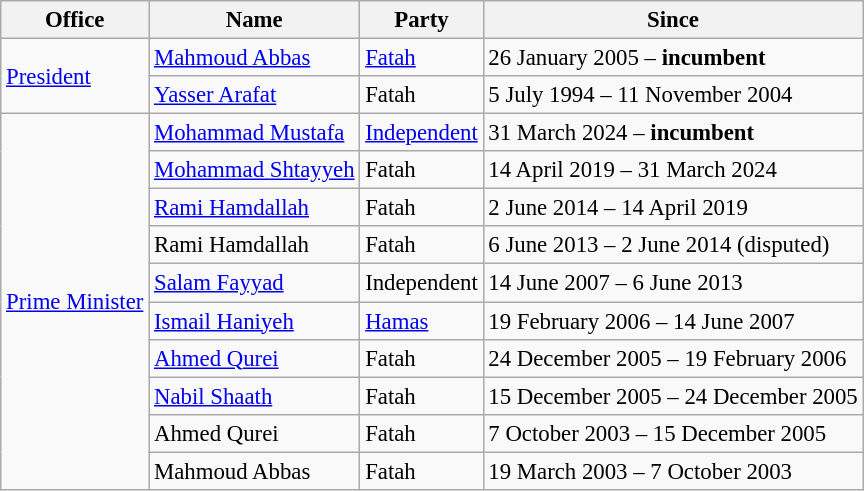<table class="wikitable" style="font-size:95%;">
<tr>
<th>Office</th>
<th>Name</th>
<th>Party</th>
<th>Since</th>
</tr>
<tr>
<td rowspan=2><a href='#'>President</a></td>
<td><a href='#'>Mahmoud Abbas</a></td>
<td><a href='#'>Fatah</a></td>
<td>26 January 2005 – <strong>incumbent</strong></td>
</tr>
<tr>
<td><a href='#'>Yasser Arafat</a></td>
<td>Fatah</td>
<td>5 July 1994 – 11 November 2004</td>
</tr>
<tr>
<td rowspan="10"><a href='#'>Prime Minister</a></td>
<td><a href='#'>Mohammad Mustafa</a></td>
<td><a href='#'>Independent</a></td>
<td>31 March 2024 – <strong>incumbent</strong></td>
</tr>
<tr>
<td><a href='#'>Mohammad Shtayyeh</a></td>
<td>Fatah</td>
<td>14 April 2019 – 31 March 2024</td>
</tr>
<tr>
<td><a href='#'>Rami Hamdallah</a></td>
<td>Fatah</td>
<td>2 June 2014 – 14 April 2019</td>
</tr>
<tr>
<td>Rami Hamdallah</td>
<td>Fatah</td>
<td>6 June 2013 – 2 June 2014 (disputed)</td>
</tr>
<tr>
<td><a href='#'>Salam Fayyad</a></td>
<td>Independent</td>
<td>14 June 2007 – 6 June 2013</td>
</tr>
<tr>
<td><a href='#'>Ismail Haniyeh</a></td>
<td><a href='#'>Hamas</a></td>
<td>19 February 2006 – 14 June 2007</td>
</tr>
<tr>
<td><a href='#'>Ahmed Qurei</a></td>
<td>Fatah</td>
<td>24 December 2005 – 19 February 2006</td>
</tr>
<tr>
<td><a href='#'>Nabil Shaath</a></td>
<td>Fatah</td>
<td>15 December 2005 – 24 December 2005</td>
</tr>
<tr>
<td>Ahmed Qurei</td>
<td>Fatah</td>
<td>7 October 2003 – 15 December 2005</td>
</tr>
<tr>
<td>Mahmoud Abbas</td>
<td>Fatah</td>
<td>19 March 2003 – 7 October 2003</td>
</tr>
</table>
